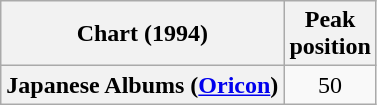<table class="wikitable plainrowheaders" style="text-align:center;" border="1">
<tr>
<th scope="col">Chart (1994)</th>
<th scope="col">Peak<br>position</th>
</tr>
<tr>
<th scope="row">Japanese Albums (<a href='#'>Oricon</a>)</th>
<td>50</td>
</tr>
</table>
